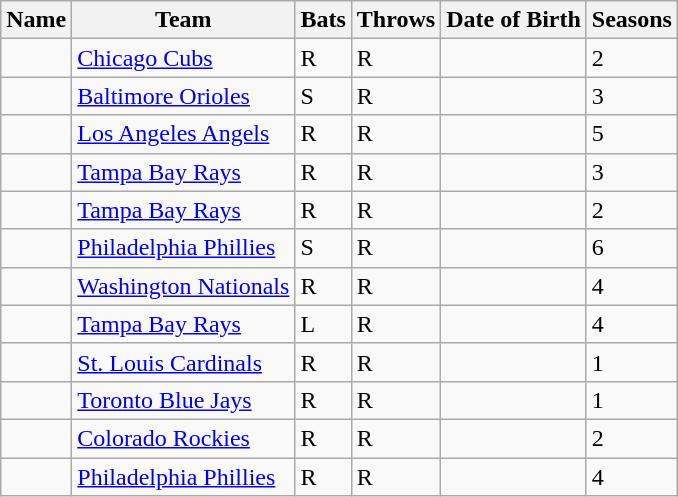<table class="wikitable sortable collapsible collapsed">
<tr>
<th>Name</th>
<th>Team</th>
<th>Bats</th>
<th>Throws</th>
<th>Date of Birth</th>
<th>Seasons</th>
</tr>
<tr>
<td></td>
<td><a href='#'>Chicago Cubs</a></td>
<td>R</td>
<td>R</td>
<td></td>
<td>2</td>
</tr>
<tr>
<td></td>
<td><a href='#'>Baltimore Orioles</a></td>
<td>S</td>
<td>R</td>
<td></td>
<td>3</td>
</tr>
<tr>
<td></td>
<td><a href='#'>Los Angeles Angels</a></td>
<td>R</td>
<td>R</td>
<td></td>
<td>5</td>
</tr>
<tr>
<td></td>
<td><a href='#'>Tampa Bay Rays</a></td>
<td>R</td>
<td>R</td>
<td></td>
<td>3</td>
</tr>
<tr>
<td></td>
<td><a href='#'>Tampa Bay Rays</a></td>
<td>R</td>
<td>R</td>
<td></td>
<td>2</td>
</tr>
<tr>
<td></td>
<td><a href='#'>Philadelphia Phillies</a></td>
<td>S</td>
<td>R</td>
<td></td>
<td>6</td>
</tr>
<tr>
<td></td>
<td><a href='#'>Washington Nationals</a></td>
<td>R</td>
<td>R</td>
<td></td>
<td>4</td>
</tr>
<tr>
<td></td>
<td><a href='#'>Tampa Bay Rays</a></td>
<td>L</td>
<td>R</td>
<td></td>
<td>4</td>
</tr>
<tr>
<td></td>
<td><a href='#'>St. Louis Cardinals</a></td>
<td>R</td>
<td>R</td>
<td></td>
<td>1</td>
</tr>
<tr>
<td></td>
<td><a href='#'>Toronto Blue Jays</a></td>
<td>R</td>
<td>R</td>
<td></td>
<td>1</td>
</tr>
<tr>
<td></td>
<td><a href='#'>Colorado Rockies</a></td>
<td>R</td>
<td>R</td>
<td></td>
<td>2</td>
</tr>
<tr>
<td></td>
<td><a href='#'>Philadelphia Phillies</a></td>
<td>R</td>
<td>R</td>
<td></td>
<td>4</td>
</tr>
</table>
